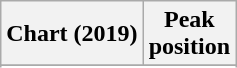<table class="wikitable sortable plainrowheaders" style="text-align:center">
<tr>
<th scope="col">Chart (2019)</th>
<th scope="col">Peak<br>position</th>
</tr>
<tr>
</tr>
<tr>
</tr>
<tr>
</tr>
<tr>
</tr>
</table>
